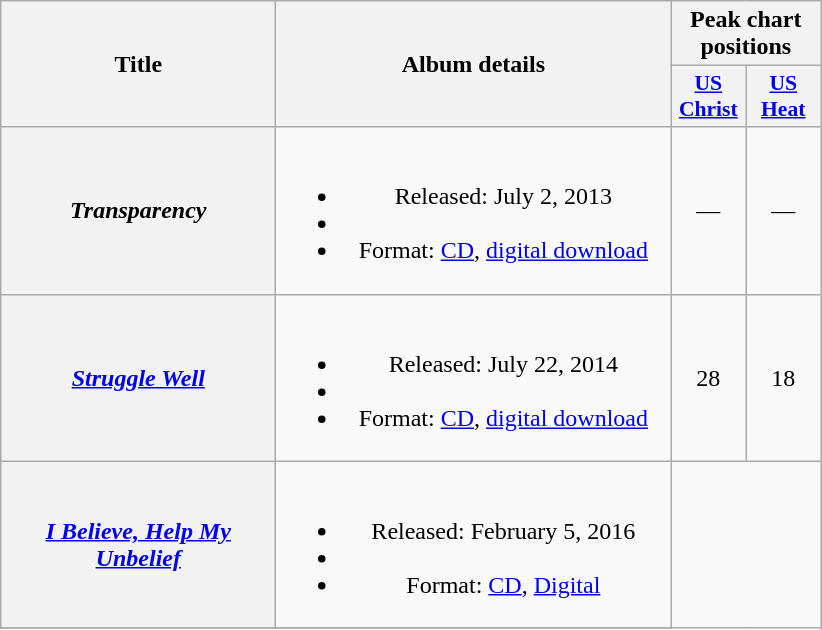<table class="wikitable plainrowheaders" style="text-align:center;">
<tr>
<th scope="col" rowspan="2" style="width:11em;">Title</th>
<th scope="col" rowspan="2" style="width:16em;">Album details</th>
<th scope="col" colspan="2">Peak chart positions</th>
</tr>
<tr>
<th style="width:3em; font-size:90%"><a href='#'>US<br>Christ</a><br></th>
<th style="width:3em; font-size:90%"><a href='#'>US<br>Heat</a><br></th>
</tr>
<tr>
<th scope="row"><em>Transparency</em></th>
<td><br><ul><li>Released: July 2, 2013</li><li></li><li>Format: <a href='#'>CD</a>, <a href='#'>digital download</a></li></ul></td>
<td>—</td>
<td>—</td>
</tr>
<tr>
<th scope="row"><em><a href='#'>Struggle Well</a></em></th>
<td><br><ul><li>Released: July 22, 2014</li><li></li><li>Format: <a href='#'>CD</a>, <a href='#'>digital download</a></li></ul></td>
<td>28</td>
<td>18</td>
</tr>
<tr>
<th scope="row"><em><a href='#'>I Believe, Help My Unbelief</a></em></th>
<td><br><ul><li>Released: February 5, 2016</li><li></li><li>Format: <a href='#'>CD</a>, <a href='#'>Digital</a></li></ul></td>
</tr>
<tr ||-|>
</tr>
</table>
